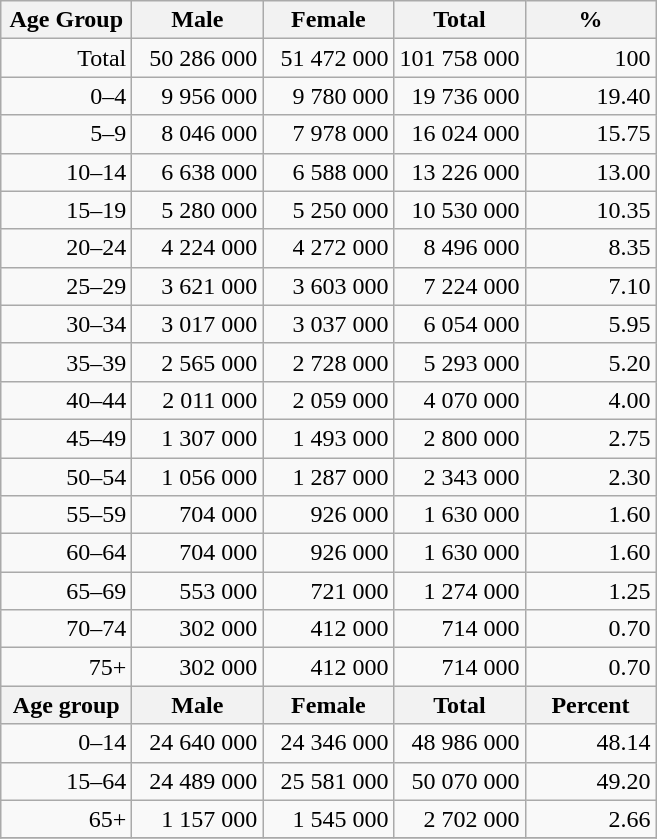<table class="wikitable">
<tr>
<th width="80pt">Age Group</th>
<th width="80pt">Male</th>
<th width="80pt">Female</th>
<th width="80pt">Total</th>
<th width="80pt">%</th>
</tr>
<tr>
<td align="right">Total</td>
<td align="right">50 286 000</td>
<td align="right">51 472 000</td>
<td align="right">101 758 000</td>
<td align="right">100</td>
</tr>
<tr>
<td align="right">0–4</td>
<td align="right">9 956 000</td>
<td align="right">9 780 000</td>
<td align="right">19 736 000</td>
<td align="right">19.40</td>
</tr>
<tr>
<td align="right">5–9</td>
<td align="right">8 046 000</td>
<td align="right">7 978 000</td>
<td align="right">16 024 000</td>
<td align="right">15.75</td>
</tr>
<tr>
<td align="right">10–14</td>
<td align="right">6 638 000</td>
<td align="right">6 588 000</td>
<td align="right">13 226 000</td>
<td align="right">13.00</td>
</tr>
<tr>
<td align="right">15–19</td>
<td align="right">5 280 000</td>
<td align="right">5 250 000</td>
<td align="right">10 530 000</td>
<td align="right">10.35</td>
</tr>
<tr>
<td align="right">20–24</td>
<td align="right">4 224 000</td>
<td align="right">4 272 000</td>
<td align="right">8 496 000</td>
<td align="right">8.35</td>
</tr>
<tr>
<td align="right">25–29</td>
<td align="right">3 621 000</td>
<td align="right">3 603 000</td>
<td align="right">7 224 000</td>
<td align="right">7.10</td>
</tr>
<tr>
<td align="right">30–34</td>
<td align="right">3 017 000</td>
<td align="right">3 037 000</td>
<td align="right">6 054 000</td>
<td align="right">5.95</td>
</tr>
<tr>
<td align="right">35–39</td>
<td align="right">2 565 000</td>
<td align="right">2 728 000</td>
<td align="right">5 293 000</td>
<td align="right">5.20</td>
</tr>
<tr>
<td align="right">40–44</td>
<td align="right">2 011 000</td>
<td align="right">2 059 000</td>
<td align="right">4 070 000</td>
<td align="right">4.00</td>
</tr>
<tr>
<td align="right">45–49</td>
<td align="right">1 307 000</td>
<td align="right">1 493 000</td>
<td align="right">2 800 000</td>
<td align="right">2.75</td>
</tr>
<tr>
<td align="right">50–54</td>
<td align="right">1 056 000</td>
<td align="right">1 287 000</td>
<td align="right">2 343 000</td>
<td align="right">2.30</td>
</tr>
<tr>
<td align="right">55–59</td>
<td align="right">704 000</td>
<td align="right">926 000</td>
<td align="right">1 630 000</td>
<td align="right">1.60</td>
</tr>
<tr>
<td align="right">60–64</td>
<td align="right">704 000</td>
<td align="right">926 000</td>
<td align="right">1 630 000</td>
<td align="right">1.60</td>
</tr>
<tr>
<td align="right">65–69</td>
<td align="right">553 000</td>
<td align="right">721 000</td>
<td align="right">1 274 000</td>
<td align="right">1.25</td>
</tr>
<tr>
<td align="right">70–74</td>
<td align="right">302 000</td>
<td align="right">412 000</td>
<td align="right">714 000</td>
<td align="right">0.70</td>
</tr>
<tr>
<td align="right">75+</td>
<td align="right">302 000</td>
<td align="right">412 000</td>
<td align="right">714 000</td>
<td align="right">0.70</td>
</tr>
<tr>
<th width="50">Age group</th>
<th width="80pt">Male</th>
<th width="80">Female</th>
<th width="80">Total</th>
<th width="50">Percent</th>
</tr>
<tr>
<td align="right">0–14</td>
<td align="right">24 640 000</td>
<td align="right">24 346 000</td>
<td align="right">48 986 000</td>
<td align="right">48.14</td>
</tr>
<tr>
<td align="right">15–64</td>
<td align="right">24 489 000</td>
<td align="right">25 581 000</td>
<td align="right">50 070 000</td>
<td align="right">49.20</td>
</tr>
<tr>
<td align="right">65+</td>
<td align="right">1 157 000</td>
<td align="right">1 545 000</td>
<td align="right">2 702 000</td>
<td align="right">2.66</td>
</tr>
<tr>
</tr>
</table>
